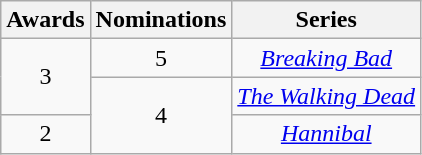<table class="wikitable" style="text-align: center;">
<tr>
<th scope="col">Awards</th>
<th scope="col">Nominations</th>
<th scope="col" align="center">Series</th>
</tr>
<tr>
<td rowspan=2 style="text-align:center">3</td>
<td>5</td>
<td><em><a href='#'>Breaking Bad</a></em></td>
</tr>
<tr>
<td rowspan=2>4</td>
<td><em><a href='#'>The Walking Dead</a></em></td>
</tr>
<tr>
<td rowspan=1 style="text-align:center">2</td>
<td><em><a href='#'>Hannibal</a></em></td>
</tr>
</table>
